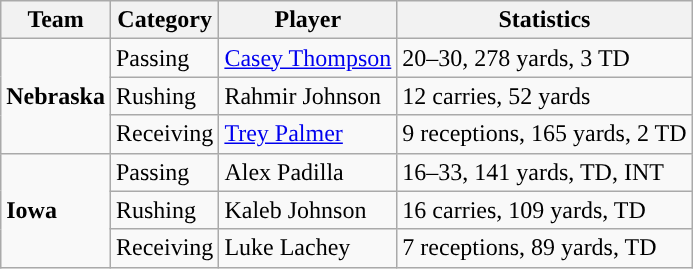<table class="wikitable" style="float: left;">
<tr>
<th>Team</th>
<th>Category</th>
<th>Player</th>
<th>Statistics</th>
</tr>
<tr>
<td rowspan=3><strong>Nebraska</strong></td>
<td>Passing</td>
<td><a href='#'>Casey Thompson</a></td>
<td>20–30, 278 yards, 3 TD</td>
</tr>
<tr>
<td>Rushing</td>
<td>Rahmir Johnson</td>
<td>12 carries, 52 yards</td>
</tr>
<tr>
<td>Receiving</td>
<td><a href='#'>Trey Palmer</a></td>
<td>9 receptions, 165 yards, 2 TD</td>
</tr>
<tr>
<td rowspan=3><strong>Iowa</strong></td>
<td>Passing</td>
<td>Alex Padilla</td>
<td>16–33, 141 yards, TD, INT</td>
</tr>
<tr>
<td>Rushing</td>
<td>Kaleb Johnson</td>
<td>16 carries, 109 yards, TD</td>
</tr>
<tr>
<td>Receiving</td>
<td>Luke Lachey</td>
<td>7 receptions, 89 yards, TD</td>
</tr>
</table>
